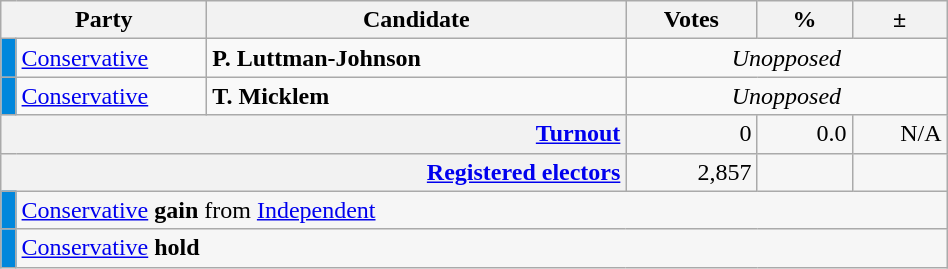<table class=wikitable>
<tr>
<th scope="col" colspan="2" style="width: 130px">Party</th>
<th scope="col" style="width: 17em">Candidate</th>
<th scope="col" style="width: 5em">Votes</th>
<th scope="col" style="width: 3.5em">%</th>
<th scope="col" style="width: 3.5em">±</th>
</tr>
<tr>
<td style="background:#0087DC;"></td>
<td><a href='#'>Conservative</a></td>
<td><strong>P. Luttman-Johnson</strong></td>
<td style="text-align: center; "colspan="3"><em>Unopposed</em></td>
</tr>
<tr>
<td style="background:#0087DC;"></td>
<td><a href='#'>Conservative</a></td>
<td><strong>T. Micklem</strong></td>
<td style="text-align: center; "colspan="3"><em>Unopposed</em></td>
</tr>
<tr style="background-color:#F6F6F6">
<th colspan="3" style="text-align: right; margin-right: 0.5em"><a href='#'>Turnout</a></th>
<td style="text-align: right; margin-right: 0.5em">0</td>
<td style="text-align: right; margin-right: 0.5em">0.0</td>
<td style="text-align: right; margin-right: 0.5em">N/A</td>
</tr>
<tr style="background-color:#F6F6F6;">
<th colspan="3" style="text-align:right;"><a href='#'>Registered electors</a></th>
<td style="text-align:right; margin-right:0.5em">2,857</td>
<td></td>
<td></td>
</tr>
<tr style="background-color:#F6F6F6">
<td style="background:#0087DC;"></td>
<td colspan="5"><a href='#'>Conservative</a> <strong>gain</strong> from <a href='#'>Independent</a></td>
</tr>
<tr style="background-color:#F6F6F6">
<td style="background:#0087DC;"></td>
<td colspan="5"><a href='#'>Conservative</a> <strong>hold</strong></td>
</tr>
</table>
